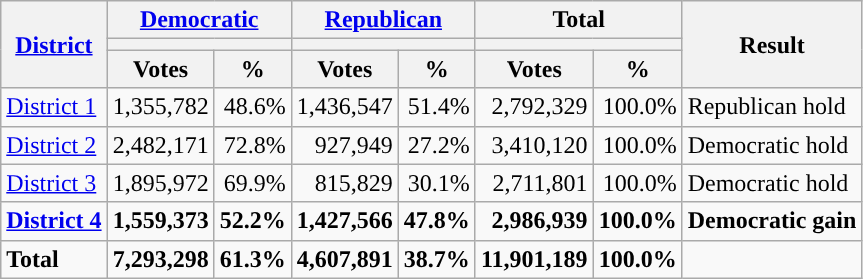<table class="wikitable sortable" style="text-align:right;">
<tr>
<th scope=col rowspan=3><a href='#'>District</a></th>
<th scope=col colspan=2><a href='#'>Democratic</a></th>
<th scope=col colspan=2><a href='#'>Republican</a></th>
<th scope=col colspan=2>Total</th>
<th scope col rowspan=3>Result</th>
</tr>
<tr>
<th scope=col colspan=2 style="background:"></th>
<th scope=col colspan=2 style="background:"></th>
<th scope=col colspan=2></th>
</tr>
<tr>
<th scope=col data-sort-type="number">Votes</th>
<th scope=col data-sort-type="number">%</th>
<th scope=col data-sort-type="number">Votes</th>
<th scope=col data-sort-type="number">%</th>
<th scope=col data-sort-type="number">Votes</th>
<th scope=col data-sort-type="number">%</th>
</tr>
<tr>
<td align=left><a href='#'>District 1</a></td>
<td>1,355,782</td>
<td>48.6%</td>
<td>1,436,547</td>
<td>51.4%</td>
<td>2,792,329</td>
<td>100.0%</td>
<td align=left>Republican hold</td>
</tr>
<tr>
<td align=left><a href='#'>District 2</a></td>
<td>2,482,171</td>
<td>72.8%</td>
<td>927,949</td>
<td>27.2%</td>
<td>3,410,120</td>
<td>100.0%</td>
<td align=left>Democratic hold</td>
</tr>
<tr>
<td align=left><a href='#'>District 3</a></td>
<td>1,895,972</td>
<td>69.9%</td>
<td>815,829</td>
<td>30.1%</td>
<td>2,711,801</td>
<td>100.0%</td>
<td align=left>Democratic hold</td>
</tr>
<tr>
<td align=left><a href='#'><strong>District 4</strong></a></td>
<td><strong>1,559,373</strong></td>
<td><strong>52.2%</strong></td>
<td><strong>1,427,566</strong></td>
<td><strong>47.8%</strong></td>
<td><strong>2,986,939</strong></td>
<td><strong>100.0%</strong></td>
<td align=left><strong>Democratic gain</strong></td>
</tr>
<tr |- class="sortbottom" style="text-align:right; font-weight:bold">
<td style="text-align:left">Total</td>
<td>7,293,298</td>
<td>61.3%</td>
<td>4,607,891</td>
<td>38.7%</td>
<td>11,901,189</td>
<td>100.0%</td>
<td></td>
</tr>
</table>
